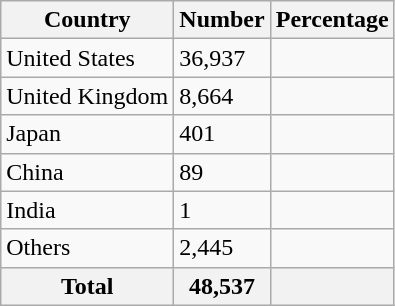<table class="wikitable sortable">
<tr>
<th>Country</th>
<th>Number</th>
<th>Percentage</th>
</tr>
<tr>
<td>United States</td>
<td>36,937</td>
<td></td>
</tr>
<tr>
<td>United Kingdom</td>
<td>8,664</td>
<td></td>
</tr>
<tr>
<td>Japan</td>
<td>401</td>
<td></td>
</tr>
<tr>
<td>China</td>
<td>89</td>
<td></td>
</tr>
<tr>
<td>India</td>
<td>1</td>
<td></td>
</tr>
<tr>
<td>Others</td>
<td>2,445</td>
<td></td>
</tr>
<tr>
<th>Total</th>
<th>48,537</th>
<th></th>
</tr>
</table>
